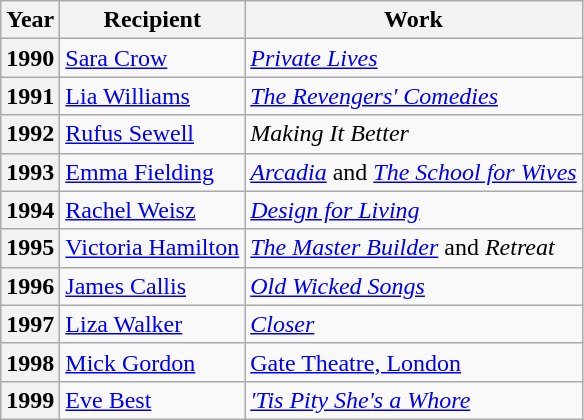<table class="wikitable">
<tr>
<th>Year</th>
<th>Recipient</th>
<th>Work</th>
</tr>
<tr>
<th>1990</th>
<td><a href='#'>Sara Crow</a></td>
<td><em><a href='#'>Private Lives</a></em></td>
</tr>
<tr>
<th>1991</th>
<td><a href='#'>Lia Williams</a></td>
<td><em><a href='#'>The Revengers' Comedies</a></em></td>
</tr>
<tr>
<th>1992</th>
<td><a href='#'>Rufus Sewell</a></td>
<td><em>Making It Better</em></td>
</tr>
<tr>
<th>1993</th>
<td><a href='#'>Emma Fielding</a></td>
<td><em><a href='#'>Arcadia</a></em> and <em><a href='#'>The School for Wives</a></em></td>
</tr>
<tr>
<th>1994</th>
<td><a href='#'>Rachel Weisz</a></td>
<td><em><a href='#'>Design for Living</a></em></td>
</tr>
<tr>
<th>1995</th>
<td><a href='#'>Victoria Hamilton</a></td>
<td><em><a href='#'>The Master Builder</a></em> and <em>Retreat</em></td>
</tr>
<tr>
<th>1996</th>
<td><a href='#'>James Callis</a></td>
<td><em><a href='#'>Old Wicked Songs</a></em></td>
</tr>
<tr>
<th>1997</th>
<td><a href='#'>Liza Walker</a></td>
<td><em><a href='#'>Closer</a></em></td>
</tr>
<tr>
<th>1998</th>
<td><a href='#'>Mick Gordon</a></td>
<td><a href='#'>Gate Theatre, London</a></td>
</tr>
<tr>
<th>1999</th>
<td><a href='#'>Eve Best</a></td>
<td><em><a href='#'>'Tis Pity She's a Whore</a></em></td>
</tr>
</table>
